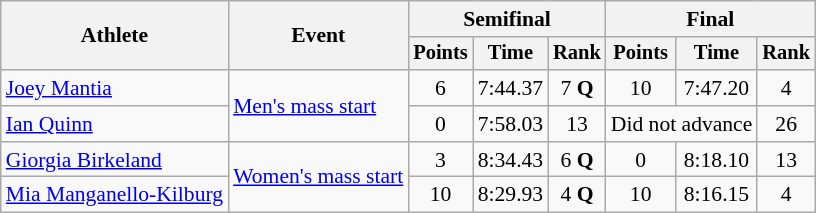<table class=wikitable style=font-size:90%;text-align:center>
<tr>
<th rowspan=2>Athlete</th>
<th rowspan=2>Event</th>
<th colspan=3>Semifinal</th>
<th colspan=3>Final</th>
</tr>
<tr style=font-size:95%>
<th>Points</th>
<th>Time</th>
<th>Rank</th>
<th>Points</th>
<th>Time</th>
<th>Rank</th>
</tr>
<tr>
<td align=left><a href='#'>Joey Mantia</a></td>
<td align=left rowspan=2><a href='#'>Men's mass start</a></td>
<td>6</td>
<td>7:44.37</td>
<td>7 <strong>Q</strong></td>
<td>10</td>
<td>7:47.20</td>
<td>4</td>
</tr>
<tr>
<td align=left><a href='#'>Ian Quinn</a></td>
<td>0</td>
<td>7:58.03</td>
<td>13</td>
<td colspan=2>Did not advance</td>
<td>26</td>
</tr>
<tr>
<td align=left><a href='#'>Giorgia Birkeland</a></td>
<td align=left rowspan=2><a href='#'>Women's mass start</a></td>
<td>3</td>
<td>8:34.43</td>
<td>6 <strong>Q</strong></td>
<td>0</td>
<td>8:18.10</td>
<td>13</td>
</tr>
<tr>
<td align=left><a href='#'>Mia Manganello-Kilburg</a></td>
<td>10</td>
<td>8:29.93</td>
<td>4 <strong>Q</strong></td>
<td>10</td>
<td>8:16.15</td>
<td>4</td>
</tr>
</table>
